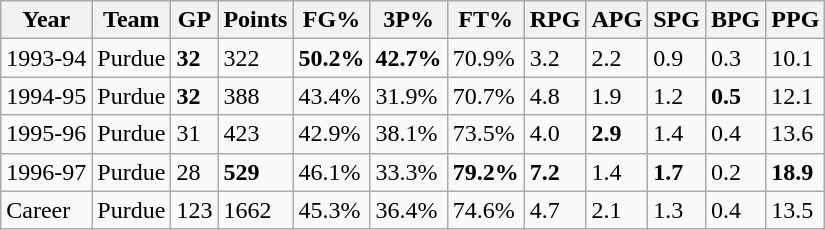<table class="wikitable">
<tr>
<th>Year</th>
<th>Team</th>
<th>GP</th>
<th>Points</th>
<th>FG%</th>
<th>3P%</th>
<th>FT%</th>
<th>RPG</th>
<th>APG</th>
<th>SPG</th>
<th>BPG</th>
<th>PPG</th>
</tr>
<tr>
<td>1993-94</td>
<td>Purdue</td>
<td><strong>32</strong></td>
<td>322</td>
<td><strong>50.2%</strong></td>
<td><strong>42.7%</strong></td>
<td>70.9%</td>
<td>3.2</td>
<td>2.2</td>
<td>0.9</td>
<td>0.3</td>
<td>10.1</td>
</tr>
<tr>
<td>1994-95</td>
<td>Purdue</td>
<td><strong>32</strong></td>
<td>388</td>
<td>43.4%</td>
<td>31.9%</td>
<td>70.7%</td>
<td>4.8</td>
<td>1.9</td>
<td>1.2</td>
<td><strong>0.5</strong></td>
<td>12.1</td>
</tr>
<tr>
<td>1995-96</td>
<td>Purdue</td>
<td>31</td>
<td>423</td>
<td>42.9%</td>
<td>38.1%</td>
<td>73.5%</td>
<td>4.0</td>
<td><strong>2.9</strong></td>
<td>1.4</td>
<td>0.4</td>
<td>13.6</td>
</tr>
<tr>
<td>1996-97</td>
<td>Purdue</td>
<td>28</td>
<td><strong>529</strong></td>
<td>46.1%</td>
<td>33.3%</td>
<td><strong>79.2%</strong></td>
<td><strong>7.2</strong></td>
<td>1.4</td>
<td><strong>1.7</strong></td>
<td>0.2</td>
<td><strong>18.9</strong></td>
</tr>
<tr>
<td>Career</td>
<td>Purdue</td>
<td>123</td>
<td>1662</td>
<td>45.3%</td>
<td>36.4%</td>
<td>74.6%</td>
<td>4.7</td>
<td>2.1</td>
<td>1.3</td>
<td>0.4</td>
<td>13.5</td>
</tr>
</table>
